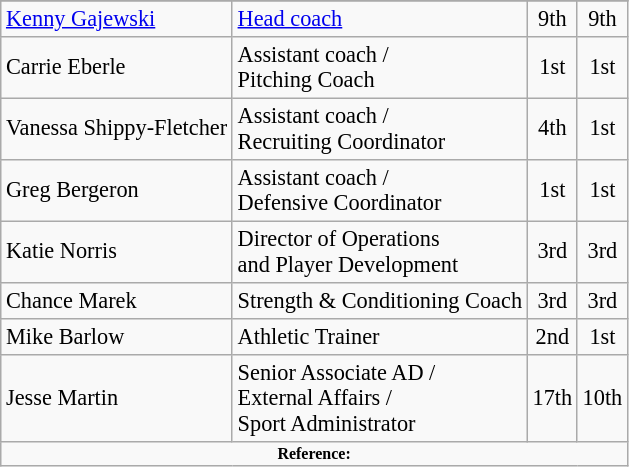<table class="wikitable" style="font-size:93%;">
<tr>
</tr>
<tr>
<td><a href='#'>Kenny Gajewski</a></td>
<td><a href='#'>Head coach</a></td>
<td align=center>9th</td>
<td align=center>9th</td>
</tr>
<tr>
<td>Carrie Eberle</td>
<td>Assistant coach /<br>Pitching Coach</td>
<td align=center>1st</td>
<td align=center>1st</td>
</tr>
<tr>
<td>Vanessa Shippy-Fletcher</td>
<td>Assistant coach /<br>Recruiting Coordinator</td>
<td align=center>4th</td>
<td align=center>1st</td>
</tr>
<tr>
<td>Greg Bergeron</td>
<td>Assistant coach /<br>Defensive Coordinator</td>
<td align=center>1st</td>
<td align=center>1st</td>
</tr>
<tr>
<td>Katie Norris</td>
<td>Director of Operations<br>and Player Development</td>
<td align=center>3rd</td>
<td align=center>3rd</td>
</tr>
<tr>
<td>Chance Marek</td>
<td>Strength & Conditioning Coach</td>
<td align=center>3rd</td>
<td align=center>3rd</td>
</tr>
<tr>
<td>Mike Barlow</td>
<td>Athletic Trainer</td>
<td align=center>2nd</td>
<td align=center>1st</td>
</tr>
<tr>
<td>Jesse Martin</td>
<td>Senior Associate AD /<br>External Affairs /<br>Sport Administrator</td>
<td align=center>17th</td>
<td align=center>10th</td>
</tr>
<tr>
<td colspan="4" style="font-size:8pt; text-align:center;"><strong>Reference:</strong> </td>
</tr>
</table>
